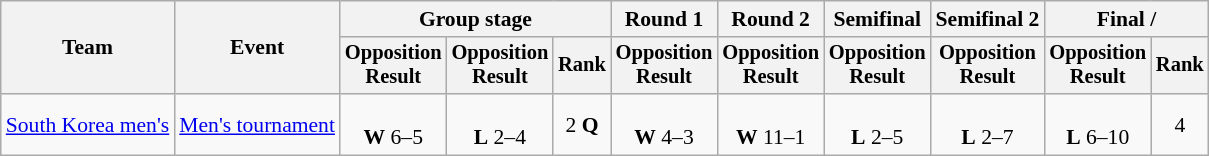<table class=wikitable style=font-size:90%>
<tr>
<th rowspan=2>Team</th>
<th rowspan=2>Event</th>
<th colspan=3>Group stage</th>
<th>Round 1</th>
<th>Round 2</th>
<th>Semifinal</th>
<th>Semifinal 2</th>
<th colspan=2>Final / </th>
</tr>
<tr style=font-size:95%>
<th>Opposition<br>Result</th>
<th>Opposition<br>Result</th>
<th>Rank</th>
<th>Opposition<br>Result</th>
<th>Opposition<br>Result</th>
<th>Opposition<br>Result</th>
<th>Opposition<br>Result</th>
<th>Opposition<br>Result</th>
<th>Rank</th>
</tr>
<tr align=center>
<td style="text-align:left"><a href='#'>South Korea men's</a></td>
<td style="text-align:left"><a href='#'>Men's tournament</a></td>
<td><br><strong>W</strong> 6–5</td>
<td><br><strong>L</strong> 2–4</td>
<td>2 <strong>Q</strong></td>
<td><br><strong>W</strong> 4–3</td>
<td><br><strong>W</strong> 11–1</td>
<td><br><strong>L</strong> 2–5</td>
<td><br><strong>L</strong> 2–7</td>
<td><br><strong>L</strong> 6–10</td>
<td>4</td>
</tr>
</table>
